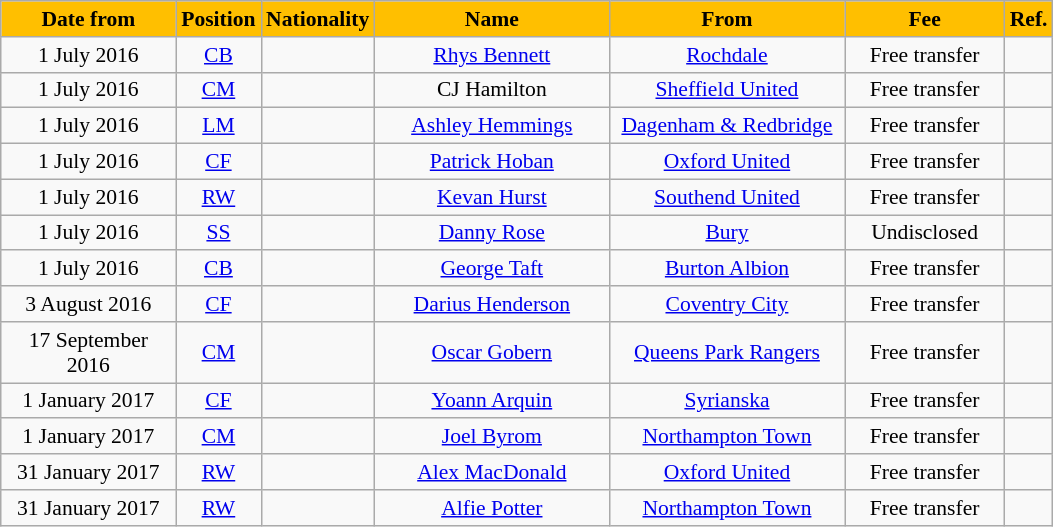<table class="wikitable"  style="text-align:center; font-size:90%; ">
<tr>
<th style="background:#FFBF00; color:#000000; width:110px;">Date from</th>
<th style="background:#FFBF00; color:#000000; width:50px;">Position</th>
<th style="background:#FFBF00; color:#000000; width:50px;">Nationality</th>
<th style="background:#FFBF00; color:#000000; width:150px;">Name</th>
<th style="background:#FFBF00; color:#000000; width:150px;">From</th>
<th style="background:#FFBF00; color:#000000; width:100px;">Fee</th>
<th style="background:#FFBF00; color:#000000; width:25px;">Ref.</th>
</tr>
<tr>
<td>1 July 2016</td>
<td><a href='#'>CB</a></td>
<td></td>
<td><a href='#'>Rhys Bennett</a></td>
<td><a href='#'>Rochdale</a></td>
<td>Free transfer</td>
<td></td>
</tr>
<tr>
<td>1 July 2016</td>
<td><a href='#'>CM</a></td>
<td></td>
<td>CJ Hamilton</td>
<td><a href='#'>Sheffield United</a></td>
<td>Free transfer</td>
<td></td>
</tr>
<tr>
<td>1 July 2016</td>
<td><a href='#'>LM</a></td>
<td></td>
<td><a href='#'>Ashley Hemmings</a></td>
<td><a href='#'>Dagenham & Redbridge</a></td>
<td>Free transfer</td>
<td></td>
</tr>
<tr>
<td>1 July 2016</td>
<td><a href='#'>CF</a></td>
<td></td>
<td><a href='#'>Patrick Hoban</a></td>
<td><a href='#'>Oxford United</a></td>
<td>Free transfer</td>
<td></td>
</tr>
<tr>
<td>1 July 2016</td>
<td><a href='#'>RW</a></td>
<td></td>
<td><a href='#'>Kevan Hurst</a></td>
<td><a href='#'>Southend United</a></td>
<td>Free transfer</td>
<td></td>
</tr>
<tr>
<td>1 July 2016</td>
<td><a href='#'>SS</a></td>
<td></td>
<td><a href='#'>Danny Rose</a></td>
<td><a href='#'>Bury</a></td>
<td>Undisclosed</td>
<td></td>
</tr>
<tr>
<td>1 July 2016</td>
<td><a href='#'>CB</a></td>
<td></td>
<td><a href='#'>George Taft</a></td>
<td><a href='#'>Burton Albion</a></td>
<td>Free transfer</td>
<td></td>
</tr>
<tr>
<td>3 August 2016</td>
<td><a href='#'>CF</a></td>
<td></td>
<td><a href='#'>Darius Henderson</a></td>
<td><a href='#'>Coventry City</a></td>
<td>Free transfer</td>
<td></td>
</tr>
<tr>
<td>17 September 2016</td>
<td><a href='#'>CM</a></td>
<td></td>
<td><a href='#'>Oscar Gobern</a></td>
<td><a href='#'>Queens Park Rangers</a></td>
<td>Free transfer</td>
<td></td>
</tr>
<tr>
<td>1 January 2017</td>
<td><a href='#'>CF</a></td>
<td></td>
<td><a href='#'>Yoann Arquin</a></td>
<td><a href='#'>Syrianska</a></td>
<td>Free transfer</td>
<td></td>
</tr>
<tr>
<td>1 January 2017</td>
<td><a href='#'>CM</a></td>
<td></td>
<td><a href='#'>Joel Byrom</a></td>
<td><a href='#'>Northampton Town</a></td>
<td>Free transfer</td>
<td></td>
</tr>
<tr>
<td>31 January 2017</td>
<td><a href='#'>RW</a></td>
<td></td>
<td><a href='#'>Alex MacDonald</a></td>
<td><a href='#'>Oxford United</a></td>
<td>Free transfer</td>
<td></td>
</tr>
<tr>
<td>31 January 2017</td>
<td><a href='#'>RW</a></td>
<td></td>
<td><a href='#'>Alfie Potter</a></td>
<td><a href='#'>Northampton Town</a></td>
<td>Free transfer</td>
<td></td>
</tr>
</table>
